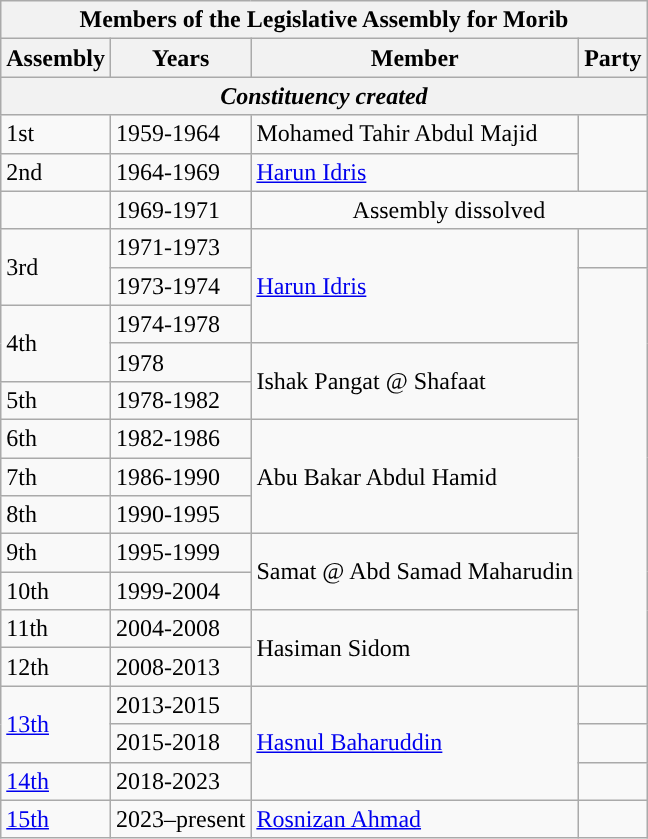<table class=wikitable>
<tr>
<th colspan=4>Members of the Legislative Assembly for Morib</th>
</tr>
<tr>
<th>Assembly</th>
<th>Years</th>
<th>Member</th>
<th>Party</th>
</tr>
<tr>
<th colspan=4 align=center><em>Constituency created</em></th>
</tr>
<tr>
<td>1st</td>
<td>1959-1964</td>
<td>Mohamed Tahir Abdul Majid</td>
<td rowspan=2></td>
</tr>
<tr>
<td>2nd</td>
<td>1964-1969</td>
<td><a href='#'>Harun Idris</a></td>
</tr>
<tr>
<td></td>
<td>1969-1971</td>
<td colspan=2 align=center>Assembly dissolved</td>
</tr>
<tr>
<td rowspan=2>3rd</td>
<td>1971-1973</td>
<td rowspan=3><a href='#'>Harun Idris</a></td>
<td></td>
</tr>
<tr>
<td>1973-1974</td>
<td rowspan=11></td>
</tr>
<tr>
<td rowspan=2>4th</td>
<td>1974-1978</td>
</tr>
<tr>
<td>1978</td>
<td rowspan=2>Ishak Pangat @ Shafaat</td>
</tr>
<tr>
<td>5th</td>
<td>1978-1982</td>
</tr>
<tr>
<td>6th</td>
<td>1982-1986</td>
<td rowspan=3>Abu Bakar Abdul Hamid</td>
</tr>
<tr>
<td>7th</td>
<td>1986-1990</td>
</tr>
<tr>
<td>8th</td>
<td>1990-1995</td>
</tr>
<tr>
<td>9th</td>
<td>1995-1999</td>
<td rowspan=2>Samat @ Abd Samad Maharudin</td>
</tr>
<tr>
<td>10th</td>
<td>1999-2004</td>
</tr>
<tr>
<td>11th</td>
<td>2004-2008</td>
<td rowspan=2>Hasiman Sidom</td>
</tr>
<tr>
<td>12th</td>
<td>2008-2013</td>
</tr>
<tr>
<td rowspan=2><a href='#'>13th</a></td>
<td>2013-2015</td>
<td rowspan=3><a href='#'>Hasnul Baharuddin</a></td>
<td></td>
</tr>
<tr>
<td>2015-2018</td>
<td></td>
</tr>
<tr>
<td><a href='#'>14th</a></td>
<td>2018-2023</td>
<td></td>
</tr>
<tr>
<td><a href='#'>15th</a></td>
<td>2023–present</td>
<td><a href='#'>Rosnizan Ahmad</a></td>
<td></td>
</tr>
</table>
